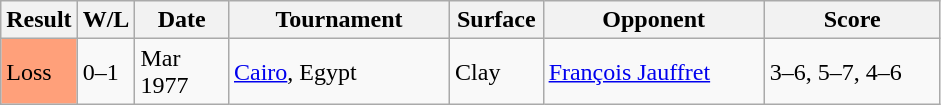<table class="sortable wikitable">
<tr>
<th style="width:40px">Result</th>
<th style="width:30px" class="unsortable">W/L</th>
<th style="width:55px">Date</th>
<th style="width:140px">Tournament</th>
<th style="width:55px">Surface</th>
<th style="width:140px">Opponent</th>
<th style="width:110px" class="unsortable">Score</th>
</tr>
<tr>
<td style="background:#ffa07a;">Loss</td>
<td>0–1</td>
<td>Mar 1977</td>
<td><a href='#'>Cairo</a>, Egypt</td>
<td>Clay</td>
<td> <a href='#'>François Jauffret</a></td>
<td>3–6, 5–7, 4–6</td>
</tr>
</table>
